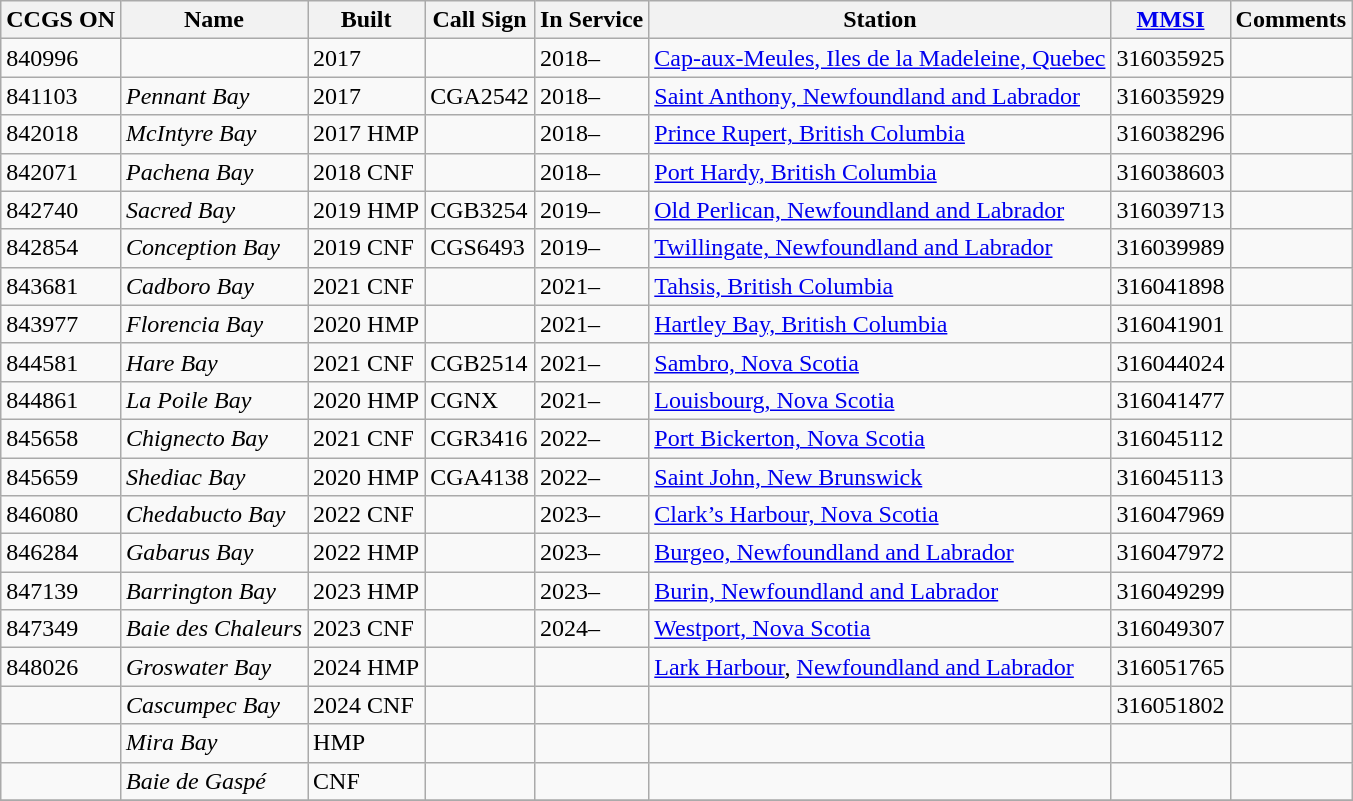<table class="wikitable">
<tr>
<th>CCGS ON </th>
<th>Name</th>
<th>Built</th>
<th>Call Sign</th>
<th>In Service</th>
<th>Station</th>
<th><a href='#'>MMSI</a></th>
<th>Comments</th>
</tr>
<tr>
<td>840996</td>
<td></td>
<td>2017 </td>
<td></td>
<td>2018–</td>
<td><a href='#'>Cap-aux-Meules, Iles de la Madeleine, Quebec</a></td>
<td>316035925</td>
<td></td>
</tr>
<tr>
<td>841103</td>
<td><em>Pennant Bay</em></td>
<td>2017 </td>
<td>CGA2542</td>
<td>2018–</td>
<td><a href='#'>Saint Anthony, Newfoundland and Labrador</a></td>
<td>316035929</td>
<td></td>
</tr>
<tr>
<td>842018</td>
<td><em>McIntyre Bay</em></td>
<td>2017 HMP</td>
<td></td>
<td>2018–</td>
<td><a href='#'>Prince Rupert, British Columbia</a></td>
<td>316038296</td>
<td></td>
</tr>
<tr>
<td>842071</td>
<td><em>Pachena Bay</em></td>
<td>2018 CNF</td>
<td></td>
<td>2018–</td>
<td><a href='#'>Port Hardy, British Columbia</a></td>
<td>316038603</td>
<td></td>
</tr>
<tr>
<td>842740</td>
<td><em>Sacred Bay</em></td>
<td>2019 HMP</td>
<td>CGB3254</td>
<td>2019–</td>
<td><a href='#'>Old Perlican, Newfoundland and Labrador</a></td>
<td>316039713</td>
<td></td>
</tr>
<tr>
<td>842854</td>
<td><em>Conception Bay</em></td>
<td>2019 CNF</td>
<td>CGS6493</td>
<td>2019–</td>
<td><a href='#'>Twillingate, Newfoundland and Labrador</a></td>
<td>316039989</td>
<td></td>
</tr>
<tr>
<td>843681</td>
<td><em>Cadboro Bay</em></td>
<td>2021 CNF</td>
<td></td>
<td>2021–</td>
<td><a href='#'>Tahsis, British Columbia</a></td>
<td>316041898</td>
<td></td>
</tr>
<tr>
<td>843977</td>
<td><em>Florencia Bay</em></td>
<td>2020 HMP</td>
<td></td>
<td>2021–</td>
<td><a href='#'>Hartley Bay, British Columbia</a></td>
<td>316041901</td>
<td></td>
</tr>
<tr>
<td>844581</td>
<td><em>Hare Bay</em></td>
<td>2021 CNF</td>
<td>CGB2514</td>
<td>2021–</td>
<td><a href='#'>Sambro, Nova Scotia</a></td>
<td>316044024</td>
<td></td>
</tr>
<tr>
<td>844861</td>
<td><em>La Poile Bay</em></td>
<td>2020 HMP</td>
<td>CGNX</td>
<td>2021–</td>
<td><a href='#'>Louisbourg, Nova Scotia</a></td>
<td>316041477</td>
<td></td>
</tr>
<tr>
<td>845658</td>
<td><em>Chignecto Bay</em></td>
<td>2021 CNF</td>
<td>CGR3416</td>
<td>2022–</td>
<td><a href='#'>Port Bickerton, Nova Scotia</a></td>
<td>316045112</td>
<td></td>
</tr>
<tr>
<td>845659</td>
<td><em>Shediac Bay</em></td>
<td>2020 HMP</td>
<td>CGA4138</td>
<td>2022–</td>
<td><a href='#'>Saint John, New Brunswick</a></td>
<td>316045113</td>
<td></td>
</tr>
<tr>
<td>846080</td>
<td><em>Chedabucto Bay</em></td>
<td>2022 CNF</td>
<td></td>
<td>2023–</td>
<td><a href='#'> Clark’s Harbour, Nova Scotia</a></td>
<td>316047969</td>
<td></td>
</tr>
<tr>
<td>846284</td>
<td><em>Gabarus Bay</em></td>
<td>2022 HMP</td>
<td></td>
<td>2023–</td>
<td><a href='#'>Burgeo, Newfoundland and Labrador</a></td>
<td>316047972</td>
<td></td>
</tr>
<tr>
<td>847139</td>
<td><em>Barrington Bay</em></td>
<td>2023 HMP</td>
<td></td>
<td>2023–</td>
<td><a href='#'>Burin, Newfoundland and Labrador</a></td>
<td>316049299</td>
<td></td>
</tr>
<tr>
<td>847349</td>
<td><em>Baie des Chaleurs</em></td>
<td>2023 CNF</td>
<td></td>
<td>2024–</td>
<td><a href='#'>Westport, Nova Scotia</a></td>
<td>316049307</td>
<td></td>
</tr>
<tr>
<td>848026</td>
<td><em>Groswater Bay</em></td>
<td>2024 HMP</td>
<td></td>
<td></td>
<td><a href='#'>Lark Harbour</a>, <a href='#'>Newfoundland and Labrador</a></td>
<td>316051765</td>
<td></td>
</tr>
<tr>
<td></td>
<td><em>Cascumpec Bay</em></td>
<td>2024 CNF</td>
<td></td>
<td></td>
<td></td>
<td>316051802</td>
<td></td>
</tr>
<tr>
<td></td>
<td><em>Mira Bay</em></td>
<td>HMP</td>
<td></td>
<td></td>
<td></td>
<td></td>
<td></td>
</tr>
<tr>
<td></td>
<td><em>Baie de Gaspé</em></td>
<td>CNF</td>
<td></td>
<td></td>
<td></td>
<td></td>
<td></td>
</tr>
<tr>
</tr>
</table>
